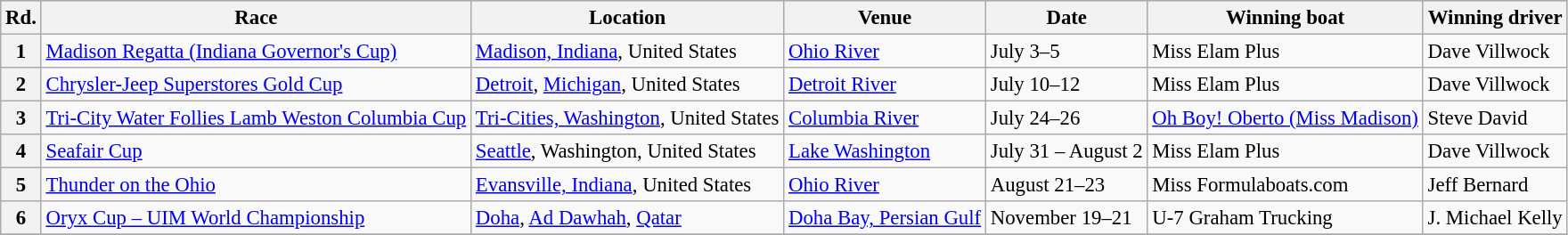<table class="wikitable sortable" style="font-size: 95%">
<tr style="background:#CCCCCC;">
<th>Rd.</th>
<th>Race</th>
<th>Location</th>
<th>Venue</th>
<th>Date</th>
<th>Winning boat</th>
<th>Winning driver</th>
</tr>
<tr>
<th>1</th>
<td><a href='#'>Madison Regatta (Indiana Governor's Cup)</a></td>
<td><a href='#'>Madison, Indiana</a>, United States</td>
<td><a href='#'>Ohio River</a></td>
<td>July 3–5</td>
<td>Miss Elam Plus</td>
<td>Dave Villwock</td>
</tr>
<tr>
<th>2</th>
<td><a href='#'>Chrysler-Jeep Superstores Gold Cup</a></td>
<td><a href='#'>Detroit</a>, <a href='#'>Michigan</a>, United States</td>
<td><a href='#'>Detroit River</a></td>
<td>July 10–12</td>
<td>Miss Elam Plus</td>
<td>Dave Villwock</td>
</tr>
<tr>
<th>3</th>
<td><a href='#'>Tri-City Water Follies Lamb Weston Columbia Cup</a></td>
<td><a href='#'>Tri-Cities, Washington</a>, United States</td>
<td><a href='#'>Columbia River</a></td>
<td>July 24–26</td>
<td><a href='#'>Oh Boy! Oberto (Miss Madison)</a></td>
<td>Steve David</td>
</tr>
<tr>
<th>4</th>
<td><a href='#'>Seafair Cup</a></td>
<td><a href='#'>Seattle</a>, Washington, United States</td>
<td><a href='#'>Lake Washington</a></td>
<td>July 31 – August 2</td>
<td>Miss Elam Plus</td>
<td>Dave Villwock</td>
</tr>
<tr>
<th>5</th>
<td><a href='#'>Thunder on the Ohio</a></td>
<td><a href='#'>Evansville, Indiana</a>, United States</td>
<td><a href='#'>Ohio River</a></td>
<td>August 21–23</td>
<td>Miss Formulaboats.com</td>
<td>Jeff Bernard</td>
</tr>
<tr>
<th>6</th>
<td><a href='#'>Oryx Cup – UIM World Championship</a></td>
<td><a href='#'>Doha</a>, <a href='#'>Ad Dawhah</a>, <a href='#'>Qatar</a></td>
<td><a href='#'>Doha Bay, Persian Gulf</a></td>
<td>November 19–21</td>
<td>U-7 Graham Trucking</td>
<td>J. Michael Kelly</td>
</tr>
<tr>
</tr>
</table>
